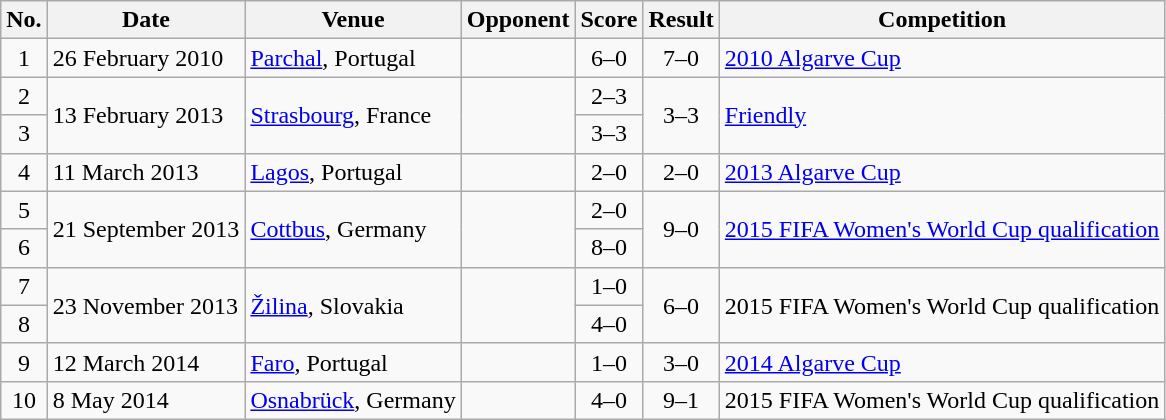<table class="wikitable sortable">
<tr>
<th scope="col">No.</th>
<th scope="col">Date</th>
<th scope="col">Venue</th>
<th scope="col">Opponent</th>
<th scope="col">Score</th>
<th scope="col">Result</th>
<th scope="col">Competition</th>
</tr>
<tr>
<td align="center">1</td>
<td>26 February 2010</td>
<td><a href='#'>Parchal</a>, Portugal</td>
<td></td>
<td align="center">6–0</td>
<td align="center">7–0</td>
<td><a href='#'>2010 Algarve Cup</a></td>
</tr>
<tr>
<td align="center">2</td>
<td rowspan="2">13 February 2013</td>
<td rowspan="2"><a href='#'>Strasbourg</a>, France</td>
<td rowspan="2"></td>
<td align="center">2–3</td>
<td align="center" rowspan="2">3–3</td>
<td rowspan="2"><a href='#'>Friendly</a></td>
</tr>
<tr>
<td align="center">3</td>
<td align="center">3–3</td>
</tr>
<tr>
<td align="center">4</td>
<td>11 March 2013</td>
<td><a href='#'>Lagos</a>, Portugal</td>
<td></td>
<td align="center">2–0</td>
<td align="center">2–0</td>
<td><a href='#'>2013 Algarve Cup</a></td>
</tr>
<tr>
<td align="center">5</td>
<td rowspan="2">21 September 2013</td>
<td rowspan="2"><a href='#'>Cottbus</a>, Germany</td>
<td rowspan="2"></td>
<td align="center">2–0</td>
<td align="center" rowspan="2">9–0</td>
<td rowspan="2"><a href='#'>2015 FIFA Women's World Cup qualification</a></td>
</tr>
<tr>
<td align="center">6</td>
<td align="center">8–0</td>
</tr>
<tr>
<td align="center">7</td>
<td rowspan="2">23 November 2013</td>
<td rowspan="2"><a href='#'>Žilina</a>, Slovakia</td>
<td rowspan="2"></td>
<td align="center">1–0</td>
<td align="center" rowspan="2">6–0</td>
<td rowspan="2">2015 FIFA Women's World Cup qualification</td>
</tr>
<tr>
<td align="center">8</td>
<td align="center">4–0</td>
</tr>
<tr>
<td align="center">9</td>
<td>12 March 2014</td>
<td><a href='#'>Faro</a>, Portugal</td>
<td></td>
<td align="center">1–0</td>
<td align="center">3–0</td>
<td><a href='#'>2014 Algarve Cup</a></td>
</tr>
<tr>
<td align="center">10</td>
<td>8 May 2014</td>
<td><a href='#'>Osnabrück</a>, Germany</td>
<td></td>
<td align="center">4–0</td>
<td align="center">9–1</td>
<td>2015 FIFA Women's World Cup qualification</td>
</tr>
</table>
